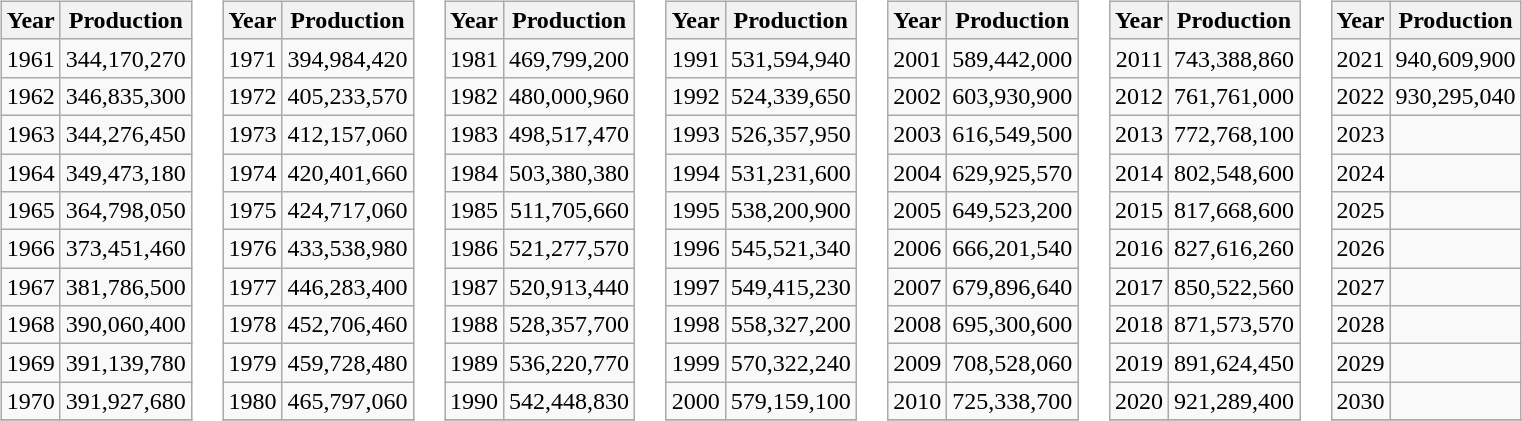<table>
<tr>
<td valign="top"><br><table class="wikitable" style="text-align:right;">
<tr>
<th>Year</th>
<th>Production</th>
</tr>
<tr>
<td>1961</td>
<td>344,170,270</td>
</tr>
<tr>
<td>1962</td>
<td>346,835,300</td>
</tr>
<tr>
<td>1963</td>
<td>344,276,450</td>
</tr>
<tr>
<td>1964</td>
<td>349,473,180</td>
</tr>
<tr>
<td>1965</td>
<td>364,798,050</td>
</tr>
<tr>
<td>1966</td>
<td>373,451,460</td>
</tr>
<tr>
<td>1967</td>
<td>381,786,500</td>
</tr>
<tr>
<td>1968</td>
<td>390,060,400</td>
</tr>
<tr>
<td>1969</td>
<td>391,139,780</td>
</tr>
<tr>
<td>1970</td>
<td>391,927,680</td>
</tr>
<tr>
</tr>
</table>
</td>
<td valign="top"><br><table class="wikitable" style="text-align:right;">
<tr>
<th>Year</th>
<th>Production</th>
</tr>
<tr>
<td>1971</td>
<td>394,984,420</td>
</tr>
<tr>
<td>1972</td>
<td>405,233,570</td>
</tr>
<tr>
<td>1973</td>
<td>412,157,060</td>
</tr>
<tr>
<td>1974</td>
<td>420,401,660</td>
</tr>
<tr>
<td>1975</td>
<td>424,717,060</td>
</tr>
<tr>
<td>1976</td>
<td>433,538,980</td>
</tr>
<tr>
<td>1977</td>
<td>446,283,400</td>
</tr>
<tr>
<td>1978</td>
<td>452,706,460</td>
</tr>
<tr>
<td>1979</td>
<td>459,728,480</td>
</tr>
<tr>
<td>1980</td>
<td>465,797,060</td>
</tr>
<tr>
</tr>
</table>
</td>
<td valign="top"><br><table class="wikitable" style="text-align:right;">
<tr>
<th>Year</th>
<th>Production</th>
</tr>
<tr>
<td>1981</td>
<td>469,799,200</td>
</tr>
<tr>
<td>1982</td>
<td>480,000,960</td>
</tr>
<tr>
<td>1983</td>
<td>498,517,470</td>
</tr>
<tr>
<td>1984</td>
<td>503,380,380</td>
</tr>
<tr>
<td>1985</td>
<td>511,705,660</td>
</tr>
<tr>
<td>1986</td>
<td>521,277,570</td>
</tr>
<tr>
<td>1987</td>
<td>520,913,440</td>
</tr>
<tr>
<td>1988</td>
<td>528,357,700</td>
</tr>
<tr>
<td>1989</td>
<td>536,220,770</td>
</tr>
<tr>
<td>1990</td>
<td>542,448,830</td>
</tr>
<tr>
</tr>
</table>
</td>
<td valign="top"><br><table class="wikitable" style="text-align:right;">
<tr>
<th>Year</th>
<th>Production</th>
</tr>
<tr>
<td>1991</td>
<td>531,594,940</td>
</tr>
<tr>
<td>1992</td>
<td>524,339,650</td>
</tr>
<tr>
<td>1993</td>
<td>526,357,950</td>
</tr>
<tr>
<td>1994</td>
<td>531,231,600</td>
</tr>
<tr>
<td>1995</td>
<td>538,200,900</td>
</tr>
<tr>
<td>1996</td>
<td>545,521,340</td>
</tr>
<tr>
<td>1997</td>
<td>549,415,230</td>
</tr>
<tr>
<td>1998</td>
<td>558,327,200</td>
</tr>
<tr>
<td>1999</td>
<td>570,322,240</td>
</tr>
<tr>
<td>2000</td>
<td>579,159,100</td>
</tr>
<tr>
</tr>
</table>
</td>
<td valign="top"><br><table class="wikitable" style="text-align:right;">
<tr>
<th>Year</th>
<th>Production</th>
</tr>
<tr>
<td>2001</td>
<td>589,442,000</td>
</tr>
<tr>
<td>2002</td>
<td>603,930,900</td>
</tr>
<tr>
<td>2003</td>
<td>616,549,500</td>
</tr>
<tr>
<td>2004</td>
<td>629,925,570</td>
</tr>
<tr>
<td>2005</td>
<td>649,523,200</td>
</tr>
<tr>
<td>2006</td>
<td>666,201,540</td>
</tr>
<tr>
<td>2007</td>
<td>679,896,640</td>
</tr>
<tr>
<td>2008</td>
<td>695,300,600</td>
</tr>
<tr>
<td>2009</td>
<td>708,528,060</td>
</tr>
<tr>
<td>2010</td>
<td>725,338,700</td>
</tr>
<tr>
</tr>
</table>
</td>
<td valign="top"><br><table class="wikitable" style="text-align:right;">
<tr>
<th>Year</th>
<th>Production</th>
</tr>
<tr>
<td>2011</td>
<td>743,388,860</td>
</tr>
<tr>
<td>2012</td>
<td>761,761,000</td>
</tr>
<tr>
<td>2013</td>
<td>772,768,100</td>
</tr>
<tr>
<td>2014</td>
<td>802,548,600</td>
</tr>
<tr>
<td>2015</td>
<td>817,668,600</td>
</tr>
<tr>
<td>2016</td>
<td>827,616,260</td>
</tr>
<tr>
<td>2017</td>
<td>850,522,560</td>
</tr>
<tr>
<td>2018</td>
<td>871,573,570</td>
</tr>
<tr>
<td>2019</td>
<td>891,624,450</td>
</tr>
<tr>
<td>2020</td>
<td>921,289,400</td>
</tr>
<tr>
</tr>
</table>
</td>
<td valign="top"><br><table class="wikitable" style="text-align:right;">
<tr>
<th>Year</th>
<th>Production</th>
</tr>
<tr>
<td>2021</td>
<td>940,609,900</td>
</tr>
<tr>
<td>2022</td>
<td>930,295,040</td>
</tr>
<tr>
<td>2023</td>
<td></td>
</tr>
<tr>
<td>2024</td>
<td></td>
</tr>
<tr>
<td>2025</td>
<td></td>
</tr>
<tr>
<td>2026</td>
<td></td>
</tr>
<tr>
<td>2027</td>
<td></td>
</tr>
<tr>
<td>2028</td>
<td></td>
</tr>
<tr>
<td>2029</td>
<td></td>
</tr>
<tr>
<td>2030</td>
<td></td>
</tr>
<tr>
</tr>
</table>
</td>
</tr>
</table>
